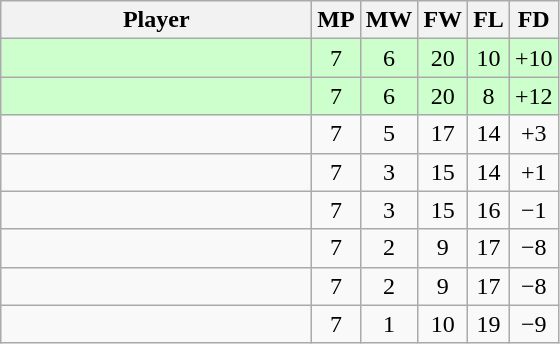<table class="wikitable" style="text-align: center;">
<tr>
<th width=200>Player</th>
<th width=20>MP</th>
<th width=20>MW</th>
<th width=20>FW</th>
<th width=20>FL</th>
<th width=20>FD</th>
</tr>
<tr style="background:#ccffcc;">
<td style="text-align:left;"><strong></strong></td>
<td>7</td>
<td>6</td>
<td>20</td>
<td>10</td>
<td>+10</td>
</tr>
<tr style="background:#ccffcc;">
<td style="text-align:left;"><strong></strong></td>
<td>7</td>
<td>6</td>
<td>20</td>
<td>8</td>
<td>+12</td>
</tr>
<tr>
<td style="text-align:left;"></td>
<td>7</td>
<td>5</td>
<td>17</td>
<td>14</td>
<td>+3</td>
</tr>
<tr>
<td style="text-align:left;"></td>
<td>7</td>
<td>3</td>
<td>15</td>
<td>14</td>
<td>+1</td>
</tr>
<tr>
<td style="text-align:left;"></td>
<td>7</td>
<td>3</td>
<td>15</td>
<td>16</td>
<td>−1</td>
</tr>
<tr>
<td style="text-align:left;"></td>
<td>7</td>
<td>2</td>
<td>9</td>
<td>17</td>
<td>−8</td>
</tr>
<tr>
<td style="text-align:left;"></td>
<td>7</td>
<td>2</td>
<td>9</td>
<td>17</td>
<td>−8</td>
</tr>
<tr>
<td style="text-align:left;"></td>
<td>7</td>
<td>1</td>
<td>10</td>
<td>19</td>
<td>−9</td>
</tr>
</table>
